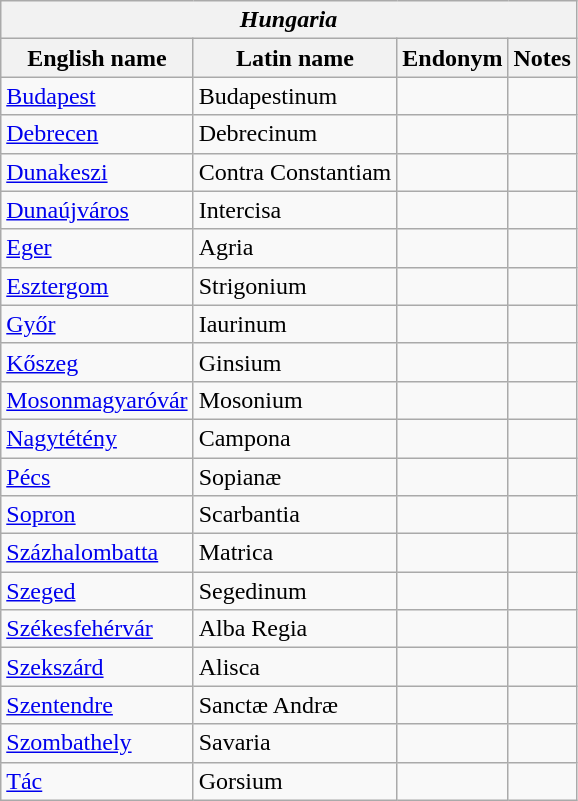<table class="wikitable sortable">
<tr>
<th colspan="4"> <em>Hungaria</em></th>
</tr>
<tr>
<th>English name</th>
<th>Latin name</th>
<th>Endonym</th>
<th>Notes</th>
</tr>
<tr>
<td><a href='#'>Budapest</a></td>
<td>Budapestinum</td>
<td></td>
<td></td>
</tr>
<tr>
<td><a href='#'>Debrecen</a></td>
<td>Debrecinum</td>
<td></td>
<td></td>
</tr>
<tr>
<td><a href='#'>Dunakeszi</a></td>
<td>Contra Constantiam</td>
<td></td>
<td></td>
</tr>
<tr>
<td><a href='#'>Dunaújváros</a></td>
<td>Intercisa</td>
<td></td>
<td></td>
</tr>
<tr>
<td><a href='#'>Eger</a></td>
<td>Agria</td>
<td></td>
<td></td>
</tr>
<tr>
<td><a href='#'>Esztergom</a></td>
<td>Strigonium</td>
<td></td>
<td></td>
</tr>
<tr>
<td><a href='#'>Győr</a></td>
<td>Iaurinum</td>
<td></td>
<td></td>
</tr>
<tr>
<td><a href='#'>Kőszeg</a></td>
<td>Ginsium</td>
<td></td>
<td></td>
</tr>
<tr>
<td><a href='#'>Mosonmagyaróvár</a></td>
<td>Mosonium</td>
<td></td>
<td></td>
</tr>
<tr>
<td><a href='#'>Nagytétény</a></td>
<td>Campona</td>
<td></td>
<td></td>
</tr>
<tr>
<td><a href='#'>Pécs</a></td>
<td>Sopianæ</td>
<td></td>
<td></td>
</tr>
<tr>
<td><a href='#'>Sopron</a></td>
<td>Scarbantia</td>
<td></td>
<td></td>
</tr>
<tr>
<td><a href='#'>Százhalombatta</a></td>
<td>Matrica</td>
<td></td>
<td></td>
</tr>
<tr>
<td><a href='#'>Szeged</a></td>
<td>Segedinum</td>
<td></td>
<td></td>
</tr>
<tr>
<td><a href='#'>Székesfehérvár</a></td>
<td>Alba Regia</td>
<td></td>
<td></td>
</tr>
<tr>
<td><a href='#'>Szekszárd</a></td>
<td>Alisca</td>
<td></td>
<td></td>
</tr>
<tr>
<td><a href='#'>Szentendre</a></td>
<td>Sanctæ Andræ</td>
<td></td>
<td></td>
</tr>
<tr>
<td><a href='#'>Szombathely</a></td>
<td>Savaria</td>
<td></td>
<td></td>
</tr>
<tr>
<td><a href='#'>Tác</a></td>
<td>Gorsium</td>
<td></td>
<td></td>
</tr>
</table>
